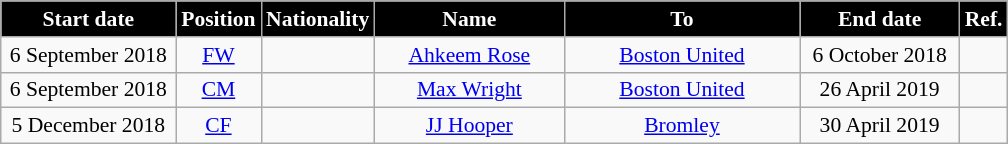<table class="wikitable" style="text-align:center; font-size:90%; ">
<tr>
<th style="background:black; color:white; width:110px;">Start date</th>
<th style="background:black; color:white; width:50px;">Position</th>
<th style="background:black; color:white; width:50px;">Nationality</th>
<th style="background:black; color:white; width:120px;">Name</th>
<th style="background:black; color:white; width:150px;">To</th>
<th style="background:black; color:white; width:100px;">End date</th>
<th style="background:black; color:white; width:25px;">Ref.</th>
</tr>
<tr>
<td>6 September 2018</td>
<td><a href='#'>FW</a></td>
<td></td>
<td><a href='#'>Ahkeem Rose</a></td>
<td> <a href='#'>Boston United</a></td>
<td>6 October 2018</td>
<td></td>
</tr>
<tr>
<td>6 September 2018</td>
<td><a href='#'>CM</a></td>
<td></td>
<td><a href='#'>Max Wright</a></td>
<td> <a href='#'>Boston United</a></td>
<td>26 April 2019</td>
<td></td>
</tr>
<tr>
<td>5 December 2018</td>
<td><a href='#'>CF</a></td>
<td></td>
<td><a href='#'>JJ Hooper</a></td>
<td> <a href='#'>Bromley</a></td>
<td>30 April 2019</td>
<td></td>
</tr>
</table>
